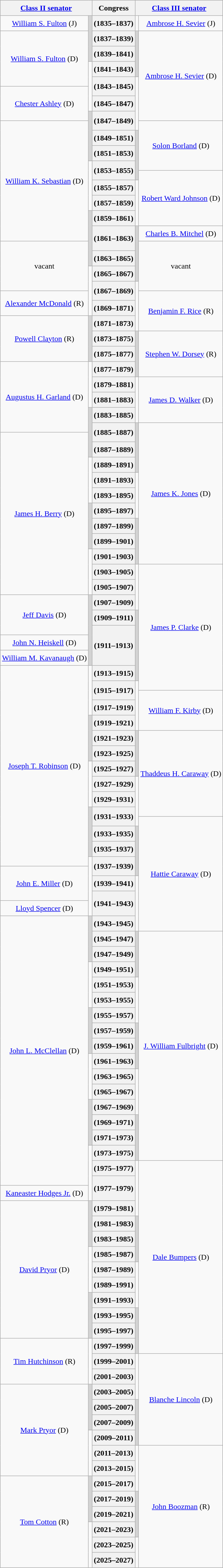<table class="wikitable sticky-header" style="text-align:center">
<tr style="height:2em">
<th scope="col" colspan="2"><a href='#'>Class II senator</a></th>
<th scope="col">Congress</th>
<th scope="col" colspan="2"><a href='#'>Class III senator</a></th>
</tr>
<tr style="height:2em">
<td><a href='#'>William S. Fulton</a> (J)</td>
<td rowspan="3" style="background: #D3D3D3"></td>
<th scope="row"> (1835–1837)</th>
<td></td>
<td><a href='#'>Ambrose H. Sevier</a> (J)</td>
</tr>
<tr style="height:2em">
<td rowspan=4 ><a href='#'>William S. Fulton</a> (D)</td>
<th scope="row"> (1837–1839)</th>
<td rowspan="3" style="background: #D3D3D3"></td>
<td rowspan="7" ><a href='#'>Ambrose H. Sevier</a> (D)</td>
</tr>
<tr style="height:2em">
<th scope="row"> (1839–1841)</th>
</tr>
<tr style="height:2em">
<td rowspan="4"></td>
<th scope="row"> (1841–1843)</th>
</tr>
<tr style="height:1.25em">
<th scope="row" rowspan=2> (1843–1845)</th>
<td rowspan="5"></td>
</tr>
<tr style="height:1.25em">
<td rowspan=3 ><a href='#'>Chester Ashley</a> (D)</td>
</tr>
<tr style="height:2em">
<th scope="row"> (1845–1847)</th>
</tr>
<tr style="height:1.25em">
<td rowspan="4" style="background: #D3D3D3"></td>
<th scope="row" rowspan=2> (1847–1849)</th>
</tr>
<tr style="height:1.25em">
<td rowspan=9 ><a href='#'>William K. Sebastian</a> (D)</td>
<td rowspan=4 ><a href='#'>Solon Borland</a> (D)</td>
</tr>
<tr style="height:2em">
<th scope="row"> (1849–1851)</th>
<td rowspan="4" style="background: #D3D3D3"></td>
</tr>
<tr style="height:2em">
<th scope="row"> (1851–1853)</th>
</tr>
<tr style="height:1.25em">
<td rowspan="4"></td>
<th scope="row" rowspan=2> (1853–1855)</th>
</tr>
<tr style="height:1.25em">
<td rowspan=4 ><a href='#'>Robert Ward Johnson</a> (D)</td>
</tr>
<tr style="height:2em">
<th scope="row"> (1855–1857)</th>
<td rowspan="3"></td>
</tr>
<tr style="height:2em">
<th scope="row"> (1857–1859)</th>
</tr>
<tr style="height:2em">
<td rowspan="4" style="background: #D3D3D3"></td>
<th scope="row"> (1859–1861)</th>
</tr>
<tr style="height:2em">
<th scope="row" rowspan=2> (1861–1863)</th>
<td rowspan="4" style="background: #D3D3D3"></td>
<td><a href='#'>Charles B. Mitchel</a> (D)</td>
</tr>
<tr style="height:1.25em">
<td rowspan=4 >vacant</td>
<td rowspan=4 >vacant</td>
</tr>
<tr style="height:2em">
<th scope="row"> (1863–1865)</th>
</tr>
<tr style="height:2em">
<td rowspan="4"></td>
<th scope="row"> (1865–1867)</th>
</tr>
<tr style="height:1.25em">
<th scope="row" rowspan=2> (1867–1869)</th>
<td rowspan="4"></td>
</tr>
<tr style="height:1.25em">
<td rowspan=2 ><a href='#'>Alexander McDonald</a> (R)</td>
<td rowspan=3 ><a href='#'>Benjamin F. Rice</a> (R)</td>
</tr>
<tr style="height:2em">
<th scope="row"> (1869–1871)</th>
</tr>
<tr style="height:2em">
<td rowspan=3 ><a href='#'>Powell Clayton</a> (R)</td>
<td rowspan="3" style="background: #D3D3D3"></td>
<th scope="row"> (1871–1873)</th>
</tr>
<tr style="height:2em">
<th scope="row"> (1873–1875)</th>
<td rowspan="3" style="background: #D3D3D3"></td>
<td rowspan=3 ><a href='#'>Stephen W. Dorsey</a> (R)</td>
</tr>
<tr style="height:2em">
<th scope="row"> (1875–1877)</th>
</tr>
<tr style="height:2em">
<td rowspan=5 ><a href='#'>Augustus H. Garland</a> (D)</td>
<td rowspan="3"></td>
<th scope="row"> (1877–1879)</th>
</tr>
<tr style="height:2em">
<th scope="row"> (1879–1881)</th>
<td rowspan="3"></td>
<td rowspan=3 ><a href='#'>James D. Walker</a> (D)</td>
</tr>
<tr style="height:2em">
<th scope="row"> (1881–1883)</th>
</tr>
<tr style="height:2em">
<td rowspan="4" style="background: #D3D3D3"></td>
<th scope="row"> (1883–1885)</th>
</tr>
<tr style="height:1.25em">
<th scope="row" rowspan=2> (1885–1887)</th>
<td rowspan="4" style="background: #D3D3D3"></td>
<td rowspan=10 ><a href='#'>James K. Jones</a> (D)</td>
</tr>
<tr style="height:1.25em">
<td rowspan=11 ><a href='#'>James H. Berry</a> (D)</td>
</tr>
<tr style="height:2em">
<th scope="row"> (1887–1889)</th>
</tr>
<tr style="height:2em">
<td rowspan="3"></td>
<th scope="row"> (1889–1891)</th>
</tr>
<tr style="height:2em">
<th scope="row"> (1891–1893)</th>
<td rowspan="3"></td>
</tr>
<tr style="height:2em">
<th scope="row"> (1893–1895)</th>
</tr>
<tr style="height:2em">
<td rowspan="3" style="background: #D3D3D3"></td>
<th scope="row"> (1895–1897)</th>
</tr>
<tr style="height:2em">
<th scope="row"> (1897–1899)</th>
<td rowspan="3" style="background: #D3D3D3"></td>
</tr>
<tr style="height:2em">
<th scope="row"> (1899–1901)</th>
</tr>
<tr style="height:2em">
<td rowspan="3"></td>
<th scope="row"> (1901–1903)</th>
</tr>
<tr style="height:2em">
<th scope="row"> (1903–1905)</th>
<td rowspan="3"></td>
<td rowspan="9" ><a href='#'>James P. Clarke</a> (D)</td>
</tr>
<tr style="height:2em">
<th scope="row"> (1905–1907)</th>
</tr>
<tr style="height:2em">
<td rowspan=3 ><a href='#'>Jeff Davis</a> (D)</td>
<td rowspan="5" style="background: #D3D3D3"></td>
<th scope="row"> (1907–1909)</th>
</tr>
<tr style="height:2em">
<th scope="row"> (1909–1911)</th>
<td rowspan="5" style="background: #D3D3D3"></td>
</tr>
<tr style="height:1.25em">
<th scope="row" rowspan=3> (1911–1913)</th>
</tr>
<tr style="height:2em">
<td><a href='#'>John N. Heiskell</a> (D)</td>
</tr>
<tr style="height:2em">
<td><a href='#'>William M. Kavanaugh</a> (D)</td>
</tr>
<tr style="height:2em">
<td rowspan=15 ><a href='#'>Joseph T. Robinson</a> (D)</td>
<td rowspan="4"></td>
<th scope="row"> (1913–1915)</th>
</tr>
<tr style="height:1.25em">
<th scope="row" rowspan=2> (1915–1917)</th>
<td rowspan="4"></td>
</tr>
<tr style="height:1.25em">
<td rowspan=3 ><a href='#'>William F. Kirby</a> (D)</td>
</tr>
<tr style="height:2em">
<th scope="row"> (1917–1919)</th>
</tr>
<tr style="height:2em">
<td rowspan="3" style="background: #D3D3D3"></td>
<th scope="row"> (1919–1921)</th>
</tr>
<tr style="height:2em">
<th scope="row"> (1921–1923)</th>
<td rowspan="3" style="background: #D3D3D3"></td>
<td rowspan="6" ><a href='#'>Thaddeus H. Caraway</a> (D)</td>
</tr>
<tr style="height:2em">
<th scope="row"> (1923–1925)</th>
</tr>
<tr style="height:2em">
<td rowspan="3"></td>
<th scope="row"> (1925–1927)</th>
</tr>
<tr style="height:2em">
<th scope="row"> (1927–1929)</th>
<td rowspan="4"></td>
</tr>
<tr style="height:2em">
<th scope="row"> (1929–1931)</th>
</tr>
<tr style="height:1.25em">
<td rowspan="4" style="background: #D3D3D3"></td>
<th scope="row" rowspan=2> (1931–1933)</th>
</tr>
<tr style="height:1.25em">
<td rowspan=9 ><a href='#'>Hattie Caraway</a> (D)</td>
</tr>
<tr style="height:2em">
<th scope="row"> (1933–1935)</th>
<td rowspan="4" style="background: #D3D3D3"></td>
</tr>
<tr style="height:2em">
<th scope="row"> (1935–1937)</th>
</tr>
<tr style="height:1.25em">
<td rowspan="5"></td>
<th scope="row" rowspan=2> (1937–1939)</th>
</tr>
<tr style="height:1.25em">
<td rowspan=3 ><a href='#'>John E. Miller</a> (D)</td>
</tr>
<tr style="height:2em">
<th scope="row"> (1939–1941)</th>
<td rowspan="4"></td>
</tr>
<tr style="height:1.25em">
<th scope="row" rowspan=2> (1941–1943)</th>
</tr>
<tr style="height:2em">
<td><a href='#'>Lloyd Spencer</a> (D)</td>
</tr>
<tr style="height:2em">
<td rowspan=18 ><a href='#'>John L. McClellan</a> (D)</td>
<td rowspan="3" style="background: #D3D3D3"></td>
<th scope="row"> (1943–1945)</th>
</tr>
<tr style="height:2em">
<th scope="row"> (1945–1947)</th>
<td rowspan="3" style="background: #D3D3D3"></td>
<td rowspan="15" ><a href='#'>J. William Fulbright</a> (D)</td>
</tr>
<tr style="height:2em">
<th scope="row"> (1947–1949)</th>
</tr>
<tr style="height:2em">
<td rowspan="3"></td>
<th scope="row"> (1949–1951)</th>
</tr>
<tr style="height:2em">
<th scope="row"> (1951–1953)</th>
<td rowspan="3"></td>
</tr>
<tr style="height:2em">
<th scope="row"> (1953–1955)</th>
</tr>
<tr style="height:2em">
<td rowspan="3" style="background: #D3D3D3"></td>
<th scope="row"> (1955–1957)</th>
</tr>
<tr style="height:2em">
<th scope="row"> (1957–1959)</th>
<td rowspan="3" style="background: #D3D3D3"></td>
</tr>
<tr style="height:2em">
<th scope="row"> (1959–1961)</th>
</tr>
<tr style="height:2em">
<td rowspan="3"></td>
<th scope="row"> (1961–1963)</th>
</tr>
<tr style="height:2em">
<th scope="row"> (1963–1965)</th>
<td rowspan="3"></td>
</tr>
<tr style="height:2em">
<th scope="row"> (1965–1967)</th>
</tr>
<tr style="height:2em">
<td rowspan="3" style="background: #D3D3D3"></td>
<th scope="row"> (1967–1969)</th>
</tr>
<tr style="height:2em">
<th scope="row"> (1969–1971)</th>
<td rowspan="3" style="background: #D3D3D3"></td>
</tr>
<tr style="height:2em">
<th scope="row"> (1971–1973)</th>
</tr>
<tr style="height:2em">
<td rowspan="4"></td>
<th scope="row"> (1973–1975)</th>
</tr>
<tr style="height:2em">
<th scope="row"> (1975–1977)</th>
<td rowspan="4"></td>
<td rowspan=13 ><a href='#'>Dale Bumpers</a> (D)</td>
</tr>
<tr style="height:1.25em">
<th scope="row" rowspan=2> (1977–1979)</th>
</tr>
<tr style="height:2em">
<td><a href='#'>Kaneaster Hodges Jr.</a> (D)</td>
</tr>
<tr style="height:2em">
<td rowspan=9 ><a href='#'>David Pryor</a> (D)</td>
<td rowspan="3" style="background: #D3D3D3"></td>
<th scope="row"> (1979–1981)</th>
</tr>
<tr style="height:2em">
<th scope="row"> (1981–1983)</th>
<td rowspan="3" style="background: #D3D3D3"></td>
</tr>
<tr style="height:2em">
<th scope="row"> (1983–1985)</th>
</tr>
<tr style="height:2em">
<td rowspan="3"></td>
<th scope="row"> (1985–1987)</th>
</tr>
<tr style="height:2em">
<th scope="row"> (1987–1989)</th>
<td rowspan="3"></td>
</tr>
<tr style="height:2em">
<th scope="row"> (1989–1991)</th>
</tr>
<tr style="height:2em">
<td rowspan="3" style="background: #D3D3D3"></td>
<th scope="row"> (1991–1993)</th>
</tr>
<tr style="height:2em">
<th scope="row"> (1993–1995)</th>
<td rowspan="3" style="background: #D3D3D3"></td>
</tr>
<tr style="height:2em">
<th scope="row"> (1995–1997)</th>
</tr>
<tr style="height:2em">
<td rowspan=3 ><a href='#'>Tim Hutchinson</a> (R)</td>
<td rowspan="3"></td>
<th scope="row"> (1997–1999)</th>
</tr>
<tr style="height:2em">
<th scope="row"> (1999–2001)</th>
<td rowspan="3"></td>
<td rowspan=6 ><a href='#'>Blanche Lincoln</a> (D)</td>
</tr>
<tr style="height:2em">
<th scope="row"> (2001–2003)</th>
</tr>
<tr style="height:2em">
<td rowspan=6 ><a href='#'>Mark Pryor</a> (D)</td>
<td rowspan="3" style="background: #D3D3D3"></td>
<th scope="row"> (2003–2005)</th>
</tr>
<tr style="height:2em">
<th scope="row"> (2005–2007)</th>
<td rowspan="3" style="background: #D3D3D3"></td>
</tr>
<tr style="height:2em">
<th scope="row"> (2007–2009)</th>
</tr>
<tr style="height:2em">
<td rowspan="3"></td>
<th scope="row"> (2009–2011)</th>
</tr>
<tr style="height:2em">
<th scope="row"> (2011–2013)</th>
<td rowspan="3"></td>
<td rowspan=8 ><a href='#'>John Boozman</a> (R)</td>
</tr>
<tr style="height:2em">
<th scope="row"> (2013–2015)</th>
</tr>
<tr style="height:2em">
<td rowspan=6 ><a href='#'>Tom Cotton</a> (R)</td>
<td rowspan="3" style="background: #D3D3D3"></td>
<th scope="row"> (2015–2017)</th>
</tr>
<tr style="height:2em">
<th scope="row"> (2017–2019)</th>
<td rowspan="3" style="background: #D3D3D3"></td>
</tr>
<tr style="height:2em">
<th scope="row"> (2019–2021)</th>
</tr>
<tr style="height:2em">
<td rowspan="3"></td>
<th scope="row"> (2021–2023)</th>
</tr>
<tr style="height:2em">
<th scope="row"> (2023–2025)</th>
<td rowspan="2"></td>
</tr>
<tr style="height:2em">
<th scope="row"> (2025–2027)</th>
</tr>
</table>
